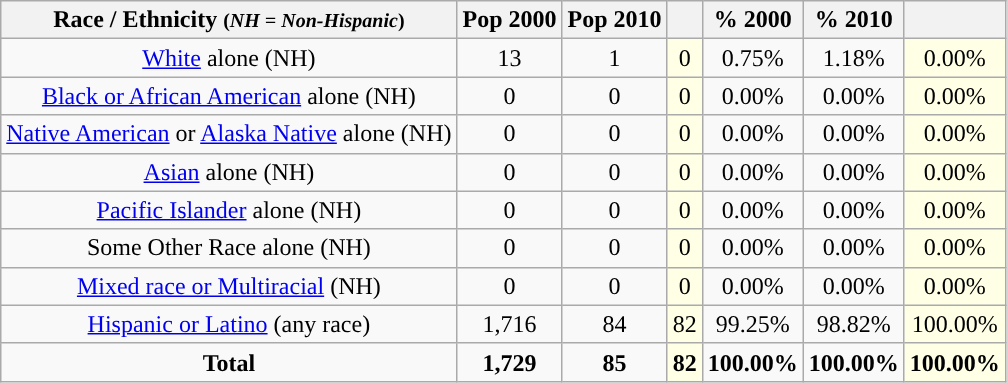<table class="wikitable" style="text-align:center;">
<tr>
<th>Race / Ethnicity <small>(<em>NH = Non-Hispanic</em>)</small></th>
<th>Pop 2000</th>
<th>Pop 2010</th>
<th></th>
<th>% 2000</th>
<th>% 2010</th>
<th></th>
</tr>
<tr>
<td><a href='#'>White</a> alone (NH)</td>
<td>13</td>
<td>1</td>
<td style='background: #ffffe6;'>0</td>
<td>0.75%</td>
<td>1.18%</td>
<td style='background: #ffffe6;'>0.00%</td>
</tr>
<tr>
<td><a href='#'>Black or African American</a> alone (NH)</td>
<td>0</td>
<td>0</td>
<td style='background: #ffffe6;'>0</td>
<td>0.00%</td>
<td>0.00%</td>
<td style='background: #ffffe6;'>0.00%</td>
</tr>
<tr>
<td><a href='#'>Native American</a> or <a href='#'>Alaska Native</a> alone (NH)</td>
<td>0</td>
<td>0</td>
<td style='background: #ffffe6;'>0</td>
<td>0.00%</td>
<td>0.00%</td>
<td style='background: #ffffe6;'>0.00%</td>
</tr>
<tr>
<td><a href='#'>Asian</a> alone (NH)</td>
<td>0</td>
<td>0</td>
<td style='background: #ffffe6;'>0</td>
<td>0.00%</td>
<td>0.00%</td>
<td style='background: #ffffe6;'>0.00%</td>
</tr>
<tr>
<td><a href='#'>Pacific Islander</a> alone (NH)</td>
<td>0</td>
<td>0</td>
<td style='background: #ffffe6;'>0</td>
<td>0.00%</td>
<td>0.00%</td>
<td style='background: #ffffe6;'>0.00%</td>
</tr>
<tr>
<td>Some Other Race alone (NH)</td>
<td>0</td>
<td>0</td>
<td style='background: #ffffe6;'>0</td>
<td>0.00%</td>
<td>0.00%</td>
<td style='background: #ffffe6;'>0.00%</td>
</tr>
<tr>
<td><a href='#'>Mixed race or Multiracial</a> (NH)</td>
<td>0</td>
<td>0</td>
<td style='background: #ffffe6;'>0</td>
<td>0.00%</td>
<td>0.00%</td>
<td style='background: #ffffe6;'>0.00%</td>
</tr>
<tr>
<td><a href='#'>Hispanic or Latino</a> (any race)</td>
<td>1,716</td>
<td>84</td>
<td style='background: #ffffe6;'>82</td>
<td>99.25%</td>
<td>98.82%</td>
<td style='background: #ffffe6;'>100.00%</td>
</tr>
<tr>
<td><strong>Total</strong></td>
<td><strong>1,729</strong></td>
<td><strong>85</strong></td>
<td style='background: #ffffe6;'><strong>82</strong></td>
<td><strong>100.00%</strong></td>
<td><strong>100.00%</strong></td>
<td style='background: #ffffe6;'><strong>100.00%</strong></td>
</tr>
</table>
